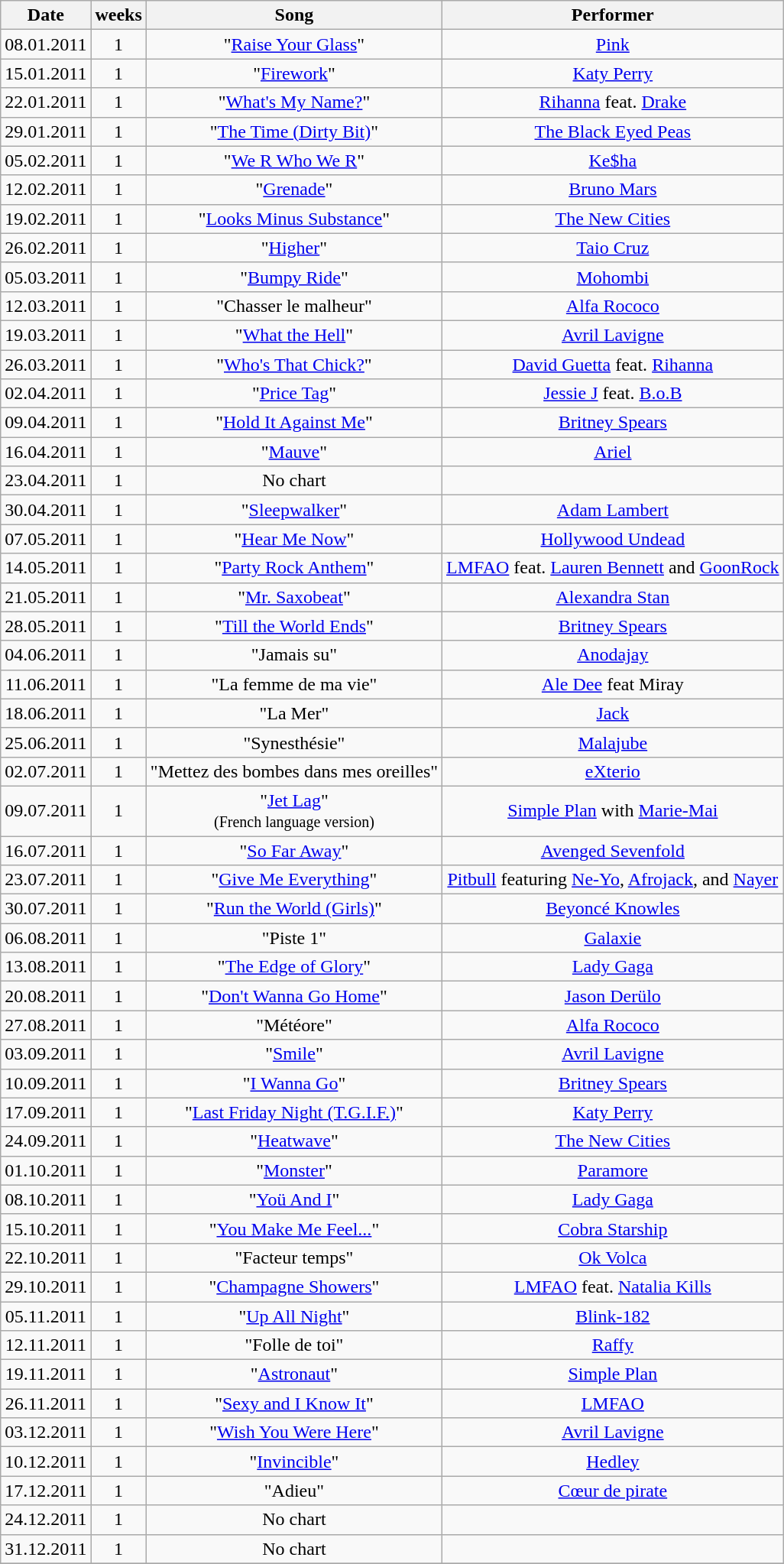<table class="wikitable" style="text-align: center;">
<tr>
<th>Date</th>
<th>weeks</th>
<th>Song</th>
<th>Performer</th>
</tr>
<tr>
<td>08.01.2011</td>
<td>1</td>
<td>"<a href='#'>Raise Your Glass</a>"</td>
<td><a href='#'>Pink</a></td>
</tr>
<tr>
<td>15.01.2011</td>
<td>1</td>
<td>"<a href='#'>Firework</a>"</td>
<td><a href='#'>Katy Perry</a></td>
</tr>
<tr>
<td>22.01.2011</td>
<td>1</td>
<td>"<a href='#'>What's My Name?</a>"</td>
<td><a href='#'>Rihanna</a> feat. <a href='#'>Drake</a></td>
</tr>
<tr>
<td>29.01.2011</td>
<td>1</td>
<td>"<a href='#'>The Time (Dirty Bit)</a>"</td>
<td><a href='#'>The Black Eyed Peas</a></td>
</tr>
<tr>
<td>05.02.2011</td>
<td>1</td>
<td>"<a href='#'>We R Who We R</a>"</td>
<td><a href='#'>Ke$ha</a></td>
</tr>
<tr>
<td>12.02.2011</td>
<td>1</td>
<td>"<a href='#'>Grenade</a>"</td>
<td><a href='#'>Bruno Mars</a></td>
</tr>
<tr>
<td>19.02.2011</td>
<td>1</td>
<td>"<a href='#'>Looks Minus Substance</a>"</td>
<td><a href='#'>The New Cities</a></td>
</tr>
<tr>
<td>26.02.2011</td>
<td>1</td>
<td>"<a href='#'>Higher</a>"</td>
<td><a href='#'>Taio Cruz</a></td>
</tr>
<tr>
<td>05.03.2011</td>
<td>1</td>
<td>"<a href='#'>Bumpy Ride</a>"</td>
<td><a href='#'>Mohombi</a></td>
</tr>
<tr>
<td>12.03.2011</td>
<td>1</td>
<td>"Chasser le malheur"</td>
<td><a href='#'>Alfa Rococo</a></td>
</tr>
<tr>
<td>19.03.2011</td>
<td>1</td>
<td>"<a href='#'>What the Hell</a>"</td>
<td><a href='#'>Avril Lavigne</a></td>
</tr>
<tr>
<td>26.03.2011</td>
<td>1</td>
<td>"<a href='#'>Who's That Chick?</a>"</td>
<td><a href='#'>David Guetta</a> feat. <a href='#'>Rihanna</a></td>
</tr>
<tr>
<td>02.04.2011</td>
<td>1</td>
<td>"<a href='#'>Price Tag</a>"</td>
<td><a href='#'>Jessie J</a> feat. <a href='#'>B.o.B</a></td>
</tr>
<tr>
<td>09.04.2011</td>
<td>1</td>
<td>"<a href='#'>Hold It Against Me</a>"</td>
<td><a href='#'>Britney Spears</a></td>
</tr>
<tr>
<td>16.04.2011</td>
<td>1</td>
<td>"<a href='#'>Mauve</a>"</td>
<td><a href='#'>Ariel</a></td>
</tr>
<tr>
<td>23.04.2011</td>
<td>1</td>
<td>No chart</td>
<td></td>
</tr>
<tr>
<td>30.04.2011</td>
<td>1</td>
<td>"<a href='#'>Sleepwalker</a>"</td>
<td><a href='#'>Adam Lambert</a></td>
</tr>
<tr>
<td>07.05.2011</td>
<td>1</td>
<td>"<a href='#'>Hear Me Now</a>"</td>
<td><a href='#'>Hollywood Undead</a></td>
</tr>
<tr>
<td>14.05.2011</td>
<td>1</td>
<td>"<a href='#'>Party Rock Anthem</a>"</td>
<td><a href='#'>LMFAO</a> feat. <a href='#'>Lauren Bennett</a> and <a href='#'>GoonRock</a></td>
</tr>
<tr>
<td>21.05.2011</td>
<td>1</td>
<td>"<a href='#'>Mr. Saxobeat</a>"</td>
<td><a href='#'>Alexandra Stan</a></td>
</tr>
<tr>
<td>28.05.2011</td>
<td>1</td>
<td>"<a href='#'>Till the World Ends</a>"</td>
<td><a href='#'>Britney Spears</a></td>
</tr>
<tr>
<td>04.06.2011</td>
<td>1</td>
<td>"Jamais su"</td>
<td><a href='#'>Anodajay</a></td>
</tr>
<tr>
<td>11.06.2011</td>
<td>1</td>
<td>"La femme de ma vie"</td>
<td><a href='#'>Ale Dee</a> feat Miray</td>
</tr>
<tr>
<td>18.06.2011</td>
<td>1</td>
<td>"La Mer"</td>
<td><a href='#'>Jack</a></td>
</tr>
<tr>
<td>25.06.2011</td>
<td>1</td>
<td>"Synesthésie"</td>
<td><a href='#'>Malajube</a></td>
</tr>
<tr>
<td>02.07.2011</td>
<td>1</td>
<td>"Mettez des bombes dans mes oreilles"</td>
<td><a href='#'>eXterio</a></td>
</tr>
<tr>
<td>09.07.2011</td>
<td>1</td>
<td>"<a href='#'>Jet Lag</a>" <br><small>(French language version)</small></td>
<td><a href='#'>Simple Plan</a> with <a href='#'>Marie-Mai</a></td>
</tr>
<tr>
<td>16.07.2011</td>
<td>1</td>
<td>"<a href='#'>So Far Away</a>"</td>
<td><a href='#'>Avenged Sevenfold</a></td>
</tr>
<tr>
<td>23.07.2011</td>
<td>1</td>
<td>"<a href='#'>Give Me Everything</a>"</td>
<td><a href='#'>Pitbull</a> featuring <a href='#'>Ne-Yo</a>, <a href='#'>Afrojack</a>, and <a href='#'>Nayer</a></td>
</tr>
<tr>
<td>30.07.2011</td>
<td>1</td>
<td>"<a href='#'>Run the World (Girls)</a>"</td>
<td><a href='#'>Beyoncé Knowles</a></td>
</tr>
<tr>
<td>06.08.2011</td>
<td>1</td>
<td>"Piste 1"</td>
<td><a href='#'>Galaxie</a></td>
</tr>
<tr>
<td>13.08.2011</td>
<td>1</td>
<td>"<a href='#'>The Edge of Glory</a>"</td>
<td><a href='#'>Lady Gaga</a></td>
</tr>
<tr>
<td>20.08.2011</td>
<td>1</td>
<td>"<a href='#'>Don't Wanna Go Home</a>"</td>
<td><a href='#'>Jason Derülo</a></td>
</tr>
<tr>
<td>27.08.2011</td>
<td>1</td>
<td>"Météore"</td>
<td><a href='#'>Alfa Rococo</a></td>
</tr>
<tr>
<td>03.09.2011</td>
<td>1</td>
<td>"<a href='#'>Smile</a>"</td>
<td><a href='#'>Avril Lavigne</a></td>
</tr>
<tr>
<td>10.09.2011</td>
<td>1</td>
<td>"<a href='#'>I Wanna Go</a>"</td>
<td><a href='#'>Britney Spears</a></td>
</tr>
<tr>
<td>17.09.2011</td>
<td>1</td>
<td>"<a href='#'>Last Friday Night (T.G.I.F.)</a>"</td>
<td><a href='#'>Katy Perry</a></td>
</tr>
<tr>
<td>24.09.2011</td>
<td>1</td>
<td>"<a href='#'>Heatwave</a>"</td>
<td><a href='#'>The New Cities</a></td>
</tr>
<tr>
<td>01.10.2011</td>
<td>1</td>
<td>"<a href='#'>Monster</a>"</td>
<td><a href='#'>Paramore</a></td>
</tr>
<tr>
<td>08.10.2011</td>
<td>1</td>
<td>"<a href='#'>Yoü And I</a>"</td>
<td><a href='#'>Lady Gaga</a></td>
</tr>
<tr>
<td>15.10.2011</td>
<td>1</td>
<td>"<a href='#'>You Make Me Feel...</a>"</td>
<td><a href='#'>Cobra Starship</a></td>
</tr>
<tr>
<td>22.10.2011</td>
<td>1</td>
<td>"Facteur temps"</td>
<td><a href='#'>Ok Volca</a></td>
</tr>
<tr>
<td>29.10.2011</td>
<td>1</td>
<td>"<a href='#'>Champagne Showers</a>"</td>
<td><a href='#'>LMFAO</a> feat. <a href='#'>Natalia Kills</a></td>
</tr>
<tr>
<td>05.11.2011</td>
<td>1</td>
<td>"<a href='#'>Up All Night</a>"</td>
<td><a href='#'>Blink-182</a></td>
</tr>
<tr>
<td>12.11.2011</td>
<td>1</td>
<td>"Folle de toi"</td>
<td><a href='#'>Raffy</a></td>
</tr>
<tr>
<td>19.11.2011</td>
<td>1</td>
<td>"<a href='#'>Astronaut</a>"</td>
<td><a href='#'>Simple Plan</a></td>
</tr>
<tr>
<td>26.11.2011</td>
<td>1</td>
<td>"<a href='#'>Sexy and I Know It</a>"</td>
<td><a href='#'>LMFAO</a></td>
</tr>
<tr>
<td>03.12.2011</td>
<td>1</td>
<td>"<a href='#'>Wish You Were Here</a>"</td>
<td><a href='#'>Avril Lavigne</a></td>
</tr>
<tr>
<td>10.12.2011</td>
<td>1</td>
<td>"<a href='#'>Invincible</a>"</td>
<td><a href='#'>Hedley</a></td>
</tr>
<tr>
<td>17.12.2011</td>
<td>1</td>
<td>"Adieu"</td>
<td><a href='#'>Cœur de pirate</a></td>
</tr>
<tr>
<td>24.12.2011</td>
<td>1</td>
<td>No chart</td>
<td></td>
</tr>
<tr>
<td>31.12.2011</td>
<td>1</td>
<td>No chart</td>
<td></td>
</tr>
<tr>
</tr>
</table>
